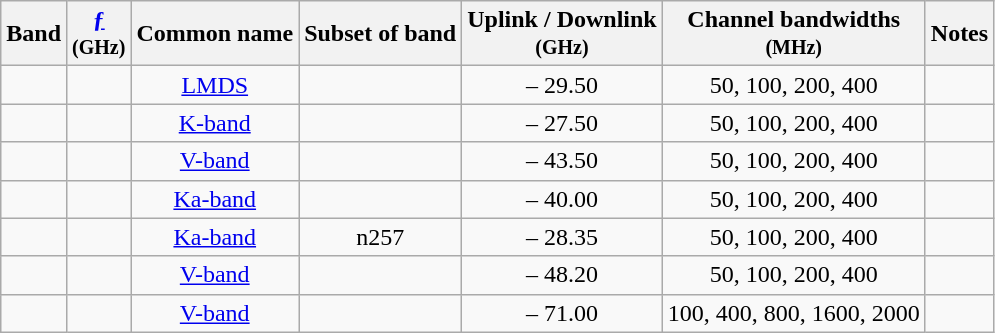<table style="text-align: center;" class="sortable wikitable sort-under">
<tr>
<th data-sort-type="number">Band</th>
<th data-sort-type="number"><a href='#'>ƒ</a><br><small>(GHz)</small></th>
<th class="unsortable">Common name</th>
<th class="unsortable">Subset of band</th>
<th data-sort-type="number">Uplink / Downlink<br><small>(GHz)</small></th>
<th class="unsortable">Channel bandwidths<br><small>(MHz)</small></th>
<th class="unsortable">Notes</th>
</tr>
<tr>
<td></td>
<td></td>
<td><a href='#'>LMDS</a></td>
<td></td>
<td> – 29.50</td>
<td>50, 100, 200, 400</td>
<td></td>
</tr>
<tr>
<td></td>
<td></td>
<td><a href='#'>K-band</a></td>
<td></td>
<td> – 27.50</td>
<td>50, 100, 200, 400</td>
<td></td>
</tr>
<tr>
<td></td>
<td></td>
<td><a href='#'>V-band</a></td>
<td></td>
<td> – 43.50</td>
<td>50, 100, 200, 400</td>
<td></td>
</tr>
<tr>
<td></td>
<td></td>
<td><a href='#'>Ka-band</a></td>
<td></td>
<td> – 40.00</td>
<td>50, 100, 200, 400</td>
<td></td>
</tr>
<tr>
<td></td>
<td></td>
<td><a href='#'>Ka-band</a></td>
<td>n257</td>
<td> – 28.35</td>
<td>50, 100, 200, 400</td>
<td></td>
</tr>
<tr>
<td></td>
<td></td>
<td><a href='#'>V-band</a></td>
<td></td>
<td> – 48.20</td>
<td>50, 100, 200, 400</td>
<td></td>
</tr>
<tr>
<td></td>
<td></td>
<td><a href='#'>V-band</a></td>
<td></td>
<td> – 71.00</td>
<td>100, 400, 800, 1600, 2000</td>
<td></td>
</tr>
</table>
